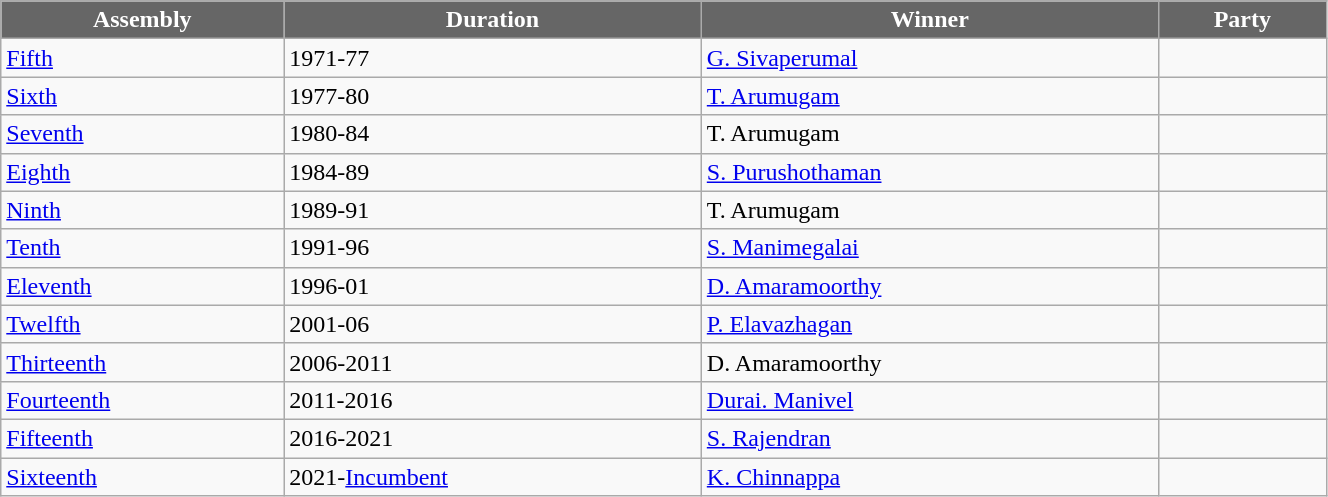<table class="wikitable" width="70%">
<tr>
<th style="background-color:#666666; color:white">Assembly</th>
<th style="background-color:#666666; color:white">Duration</th>
<th style="background-color:#666666; color:white">Winner</th>
<th style="background-color:#666666; color:white" colspan="2">Party</th>
</tr>
<tr>
<td><a href='#'>Fifth</a></td>
<td>1971-77</td>
<td><a href='#'>G. Sivaperumal</a></td>
<td></td>
</tr>
<tr>
<td><a href='#'>Sixth</a></td>
<td>1977-80</td>
<td><a href='#'>T. Arumugam</a></td>
<td></td>
</tr>
<tr>
<td><a href='#'>Seventh</a></td>
<td>1980-84</td>
<td>T. Arumugam</td>
<td></td>
</tr>
<tr>
<td><a href='#'>Eighth</a></td>
<td>1984-89</td>
<td><a href='#'>S. Purushothaman</a></td>
<td></td>
</tr>
<tr>
<td><a href='#'>Ninth</a></td>
<td>1989-91</td>
<td>T. Arumugam</td>
<td></td>
</tr>
<tr>
<td><a href='#'>Tenth</a></td>
<td>1991-96</td>
<td><a href='#'>S. Manimegalai</a></td>
<td></td>
</tr>
<tr>
<td><a href='#'>Eleventh</a></td>
<td>1996-01</td>
<td><a href='#'>D. Amaramoorthy</a></td>
<td></td>
</tr>
<tr>
<td><a href='#'>Twelfth</a></td>
<td>2001-06</td>
<td><a href='#'>P. Elavazhagan</a></td>
<td></td>
</tr>
<tr>
<td><a href='#'>Thirteenth</a></td>
<td>2006-2011</td>
<td>D. Amaramoorthy</td>
<td></td>
</tr>
<tr>
<td><a href='#'>Fourteenth</a></td>
<td>2011-2016</td>
<td><a href='#'>Durai. Manivel</a></td>
<td></td>
</tr>
<tr>
<td><a href='#'>Fifteenth</a></td>
<td>2016-2021</td>
<td><a href='#'>S. Rajendran</a></td>
<td></td>
</tr>
<tr>
<td><a href='#'>Sixteenth</a></td>
<td>2021-<a href='#'>Incumbent</a></td>
<td><a href='#'>K. Chinnappa</a></td>
<td></td>
</tr>
</table>
